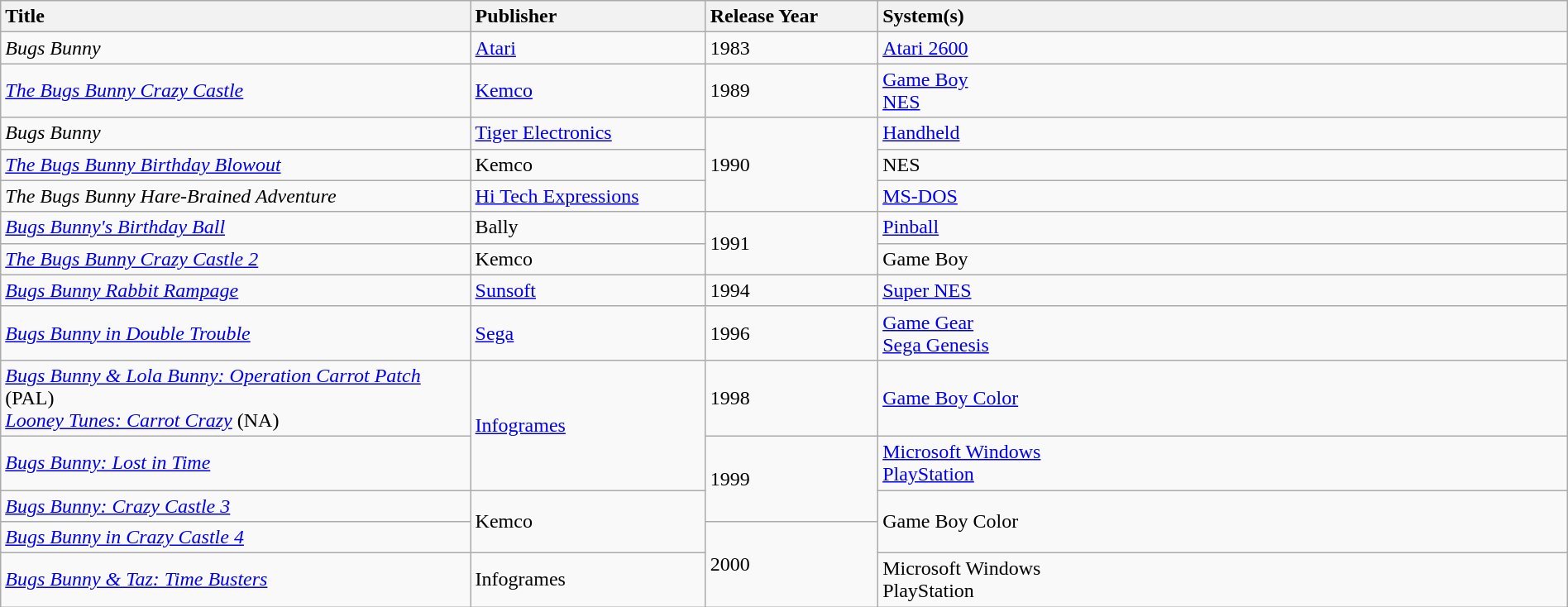<table class="wikitable sortable" style="width: 100%;">
<tr>
<th style="width:30%; text-align:left;">Title</th>
<th style="width:15%; text-align:left;">Publisher</th>
<th style="width:11%; text-align:left;">Release Year</th>
<th style="width:44%; text-align:left;">System(s)</th>
</tr>
<tr>
<td><em>Bugs Bunny</em></td>
<td><a href='#'>Atari</a></td>
<td>1983</td>
<td><a href='#'>Atari 2600</a></td>
</tr>
<tr>
<td><em><a href='#'>The Bugs Bunny Crazy Castle</a></em></td>
<td><a href='#'>Kemco</a></td>
<td>1989</td>
<td><a href='#'>Game Boy</a><br><a href='#'>NES</a></td>
</tr>
<tr>
<td><em>Bugs Bunny</em></td>
<td><a href='#'>Tiger Electronics</a></td>
<td rowspan="3">1990</td>
<td><a href='#'>Handheld</a></td>
</tr>
<tr>
<td><em><a href='#'>The Bugs Bunny Birthday Blowout</a></em></td>
<td>Kemco</td>
<td>NES</td>
</tr>
<tr>
<td><em>The Bugs Bunny Hare-Brained Adventure</em></td>
<td><a href='#'>Hi Tech Expressions</a></td>
<td><a href='#'>MS-DOS</a></td>
</tr>
<tr>
<td><em><a href='#'>Bugs Bunny's Birthday Ball</a></em></td>
<td>Bally</td>
<td rowspan="2">1991</td>
<td><a href='#'>Pinball</a></td>
</tr>
<tr>
<td><em><a href='#'>The Bugs Bunny Crazy Castle 2</a></em></td>
<td>Kemco</td>
<td>Game Boy</td>
</tr>
<tr>
<td><em><a href='#'>Bugs Bunny Rabbit Rampage</a></em></td>
<td><a href='#'>Sunsoft</a></td>
<td>1994</td>
<td><a href='#'>Super NES</a></td>
</tr>
<tr>
<td><em><a href='#'>Bugs Bunny in Double Trouble</a></em></td>
<td><a href='#'>Sega</a></td>
<td>1996</td>
<td><a href='#'>Game Gear</a><br><a href='#'>Sega Genesis</a></td>
</tr>
<tr>
<td><em><a href='#'>Bugs Bunny & Lola Bunny: Operation Carrot Patch</a></em> (PAL)<br><em><a href='#'>Looney Tunes: Carrot Crazy</a></em> (NA)</td>
<td rowspan="2"><a href='#'>Infogrames</a></td>
<td>1998</td>
<td><a href='#'>Game Boy Color</a></td>
</tr>
<tr>
<td><em><a href='#'>Bugs Bunny: Lost in Time</a></em></td>
<td rowspan="2">1999</td>
<td><a href='#'>Microsoft Windows</a><br><a href='#'>PlayStation</a></td>
</tr>
<tr>
<td><em><a href='#'>Bugs Bunny: Crazy Castle 3</a></em></td>
<td rowspan="2">Kemco</td>
<td rowspan="2">Game Boy Color</td>
</tr>
<tr>
<td><em><a href='#'>Bugs Bunny in Crazy Castle 4</a></em></td>
<td rowspan="2">2000</td>
</tr>
<tr>
<td><em><a href='#'>Bugs Bunny & Taz: Time Busters</a></em></td>
<td>Infogrames</td>
<td>Microsoft Windows<br>PlayStation</td>
</tr>
</table>
